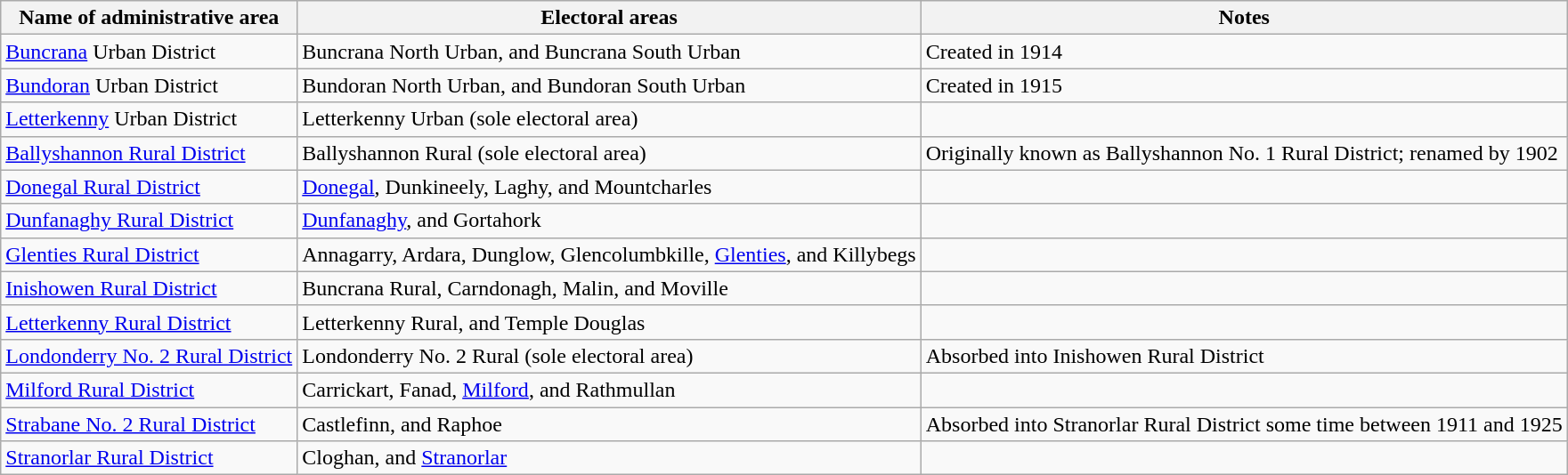<table class="wikitable">
<tr>
<th>Name of administrative area</th>
<th>Electoral areas</th>
<th>Notes</th>
</tr>
<tr>
<td><a href='#'>Buncrana</a> Urban District</td>
<td>Buncrana North Urban, and Buncrana South Urban</td>
<td>Created in 1914</td>
</tr>
<tr>
<td><a href='#'>Bundoran</a> Urban District</td>
<td>Bundoran North Urban, and Bundoran South Urban</td>
<td>Created in 1915</td>
</tr>
<tr>
<td><a href='#'>Letterkenny</a> Urban District</td>
<td>Letterkenny Urban (sole electoral area)</td>
<td></td>
</tr>
<tr>
<td><a href='#'>Ballyshannon Rural District</a></td>
<td>Ballyshannon Rural (sole electoral area)</td>
<td>Originally known as Ballyshannon No. 1 Rural District; renamed by 1902</td>
</tr>
<tr>
<td><a href='#'>Donegal Rural District</a></td>
<td><a href='#'>Donegal</a>, Dunkineely, Laghy, and Mountcharles</td>
<td></td>
</tr>
<tr>
<td><a href='#'>Dunfanaghy Rural District</a></td>
<td><a href='#'>Dunfanaghy</a>, and Gortahork</td>
<td></td>
</tr>
<tr>
<td><a href='#'>Glenties Rural District</a></td>
<td>Annagarry, Ardara, Dunglow, Glencolumbkille, <a href='#'>Glenties</a>, and Killybegs</td>
<td></td>
</tr>
<tr>
<td><a href='#'>Inishowen Rural District</a></td>
<td>Buncrana Rural, Carndonagh, Malin, and Moville</td>
<td></td>
</tr>
<tr>
<td><a href='#'>Letterkenny Rural District</a></td>
<td>Letterkenny Rural, and Temple Douglas</td>
<td></td>
</tr>
<tr>
<td><a href='#'>Londonderry No. 2 Rural District</a></td>
<td>Londonderry No. 2 Rural (sole electoral area)</td>
<td>Absorbed into Inishowen Rural District</td>
</tr>
<tr>
<td><a href='#'>Milford Rural District</a></td>
<td>Carrickart, Fanad, <a href='#'>Milford</a>, and Rathmullan</td>
<td></td>
</tr>
<tr>
<td><a href='#'>Strabane No. 2 Rural District</a></td>
<td>Castlefinn, and Raphoe</td>
<td>Absorbed into Stranorlar Rural District some time between 1911 and 1925</td>
</tr>
<tr>
<td><a href='#'>Stranorlar Rural District</a></td>
<td>Cloghan, and <a href='#'>Stranorlar</a></td>
<td></td>
</tr>
</table>
